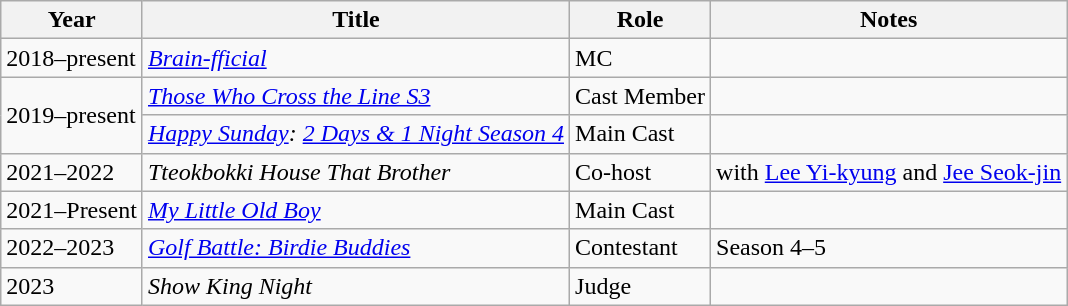<table class="wikitable">
<tr>
<th>Year</th>
<th>Title</th>
<th>Role</th>
<th>Notes</th>
</tr>
<tr>
<td>2018–present</td>
<td><em><a href='#'>Brain-fficial</a></em></td>
<td>MC</td>
<td></td>
</tr>
<tr>
<td rowspan="2">2019–present</td>
<td><em><a href='#'>Those Who Cross the Line S3</a></em></td>
<td>Cast Member</td>
<td></td>
</tr>
<tr>
<td><em><a href='#'>Happy Sunday</a>: <a href='#'>2 Days & 1 Night Season 4</a></em></td>
<td>Main Cast</td>
<td></td>
</tr>
<tr>
<td>2021–2022</td>
<td><em>Tteokbokki House That Brother</em></td>
<td>Co-host</td>
<td>with <a href='#'>Lee Yi-kyung</a> and <a href='#'>Jee Seok-jin</a></td>
</tr>
<tr>
<td>2021–Present</td>
<td><em><a href='#'>My Little Old Boy</a></em></td>
<td>Main Cast</td>
<td></td>
</tr>
<tr>
<td>2022–2023</td>
<td><em><a href='#'>Golf Battle: Birdie Buddies</a></em></td>
<td>Contestant</td>
<td>Season 4–5</td>
</tr>
<tr>
<td>2023</td>
<td><em>Show King Night</em></td>
<td>Judge</td>
<td></td>
</tr>
</table>
